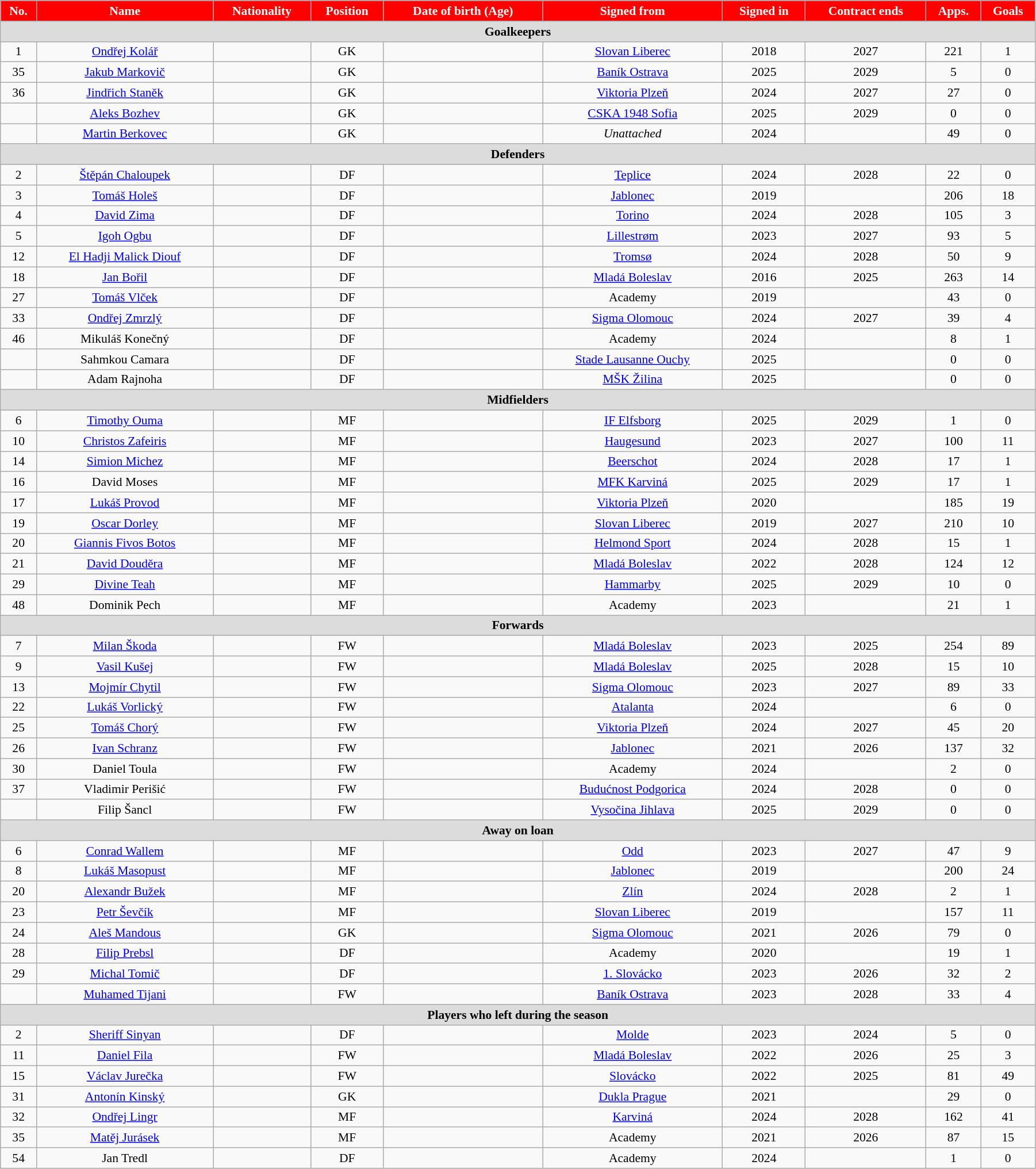<table class="wikitable"  style="text-align:center; font-size:90%; width:95%;">
<tr>
<th style="background:#FF0000; color:white; text-align:center;">No.</th>
<th style="background:#FF0000; color:white; text-align:center;">Name</th>
<th style="background:#FF0000; color:white; text-align:center;">Nationality</th>
<th style="background:#FF0000; color:white; text-align:center;">Position</th>
<th style="background:#FF0000; color:white; text-align:center;">Date of birth (Age)</th>
<th style="background:#FF0000; color:white; text-align:center;">Signed from</th>
<th style="background:#FF0000; color:white; text-align:center;">Signed in</th>
<th style="background:#FF0000; color:white; text-align:center;">Contract ends</th>
<th style="background:#FF0000; color:white; text-align:center;">Apps.</th>
<th style="background:#FF0000; color:white; text-align:center;">Goals</th>
</tr>
<tr>
<th colspan="11"  style="background:#dcdcdc; text-align:center;">Goalkeepers</th>
</tr>
<tr>
<td>1</td>
<td><a href='#'>Ondřej Kolář</a></td>
<td></td>
<td>GK</td>
<td></td>
<td><a href='#'>Slovan Liberec</a></td>
<td>2018</td>
<td>2027</td>
<td>221</td>
<td>1</td>
</tr>
<tr>
<td>35</td>
<td><a href='#'>Jakub Markovič</a></td>
<td></td>
<td>GK</td>
<td></td>
<td><a href='#'>Baník Ostrava</a></td>
<td>2025</td>
<td>2029</td>
<td>5</td>
<td>0</td>
</tr>
<tr>
<td>36</td>
<td><a href='#'>Jindřich Staněk</a></td>
<td></td>
<td>GK</td>
<td></td>
<td><a href='#'>Viktoria Plzeň</a></td>
<td>2024</td>
<td>2027</td>
<td>27</td>
<td>0</td>
</tr>
<tr>
<td></td>
<td><a href='#'>Aleks Bozhev</a></td>
<td></td>
<td>GK</td>
<td></td>
<td><a href='#'>CSKA 1948 Sofia</a></td>
<td>2025</td>
<td>2029</td>
<td>0</td>
<td>0</td>
</tr>
<tr>
<td></td>
<td><a href='#'>Martin Berkovec</a></td>
<td></td>
<td>GK</td>
<td></td>
<td><em>Unattached</em></td>
<td>2024</td>
<td></td>
<td>49</td>
<td>0</td>
</tr>
<tr>
<th colspan="11"  style="background:#dcdcdc; text-align:center;">Defenders</th>
</tr>
<tr>
<td>2</td>
<td><a href='#'>Štěpán Chaloupek</a></td>
<td></td>
<td>DF</td>
<td></td>
<td><a href='#'>Teplice</a></td>
<td>2024</td>
<td>2028</td>
<td>22</td>
<td>0</td>
</tr>
<tr>
<td>3</td>
<td><a href='#'>Tomáš Holeš</a></td>
<td></td>
<td>DF</td>
<td></td>
<td><a href='#'>Jablonec</a></td>
<td>2019</td>
<td></td>
<td>206</td>
<td>18</td>
</tr>
<tr>
<td>4</td>
<td><a href='#'>David Zima</a></td>
<td></td>
<td>DF</td>
<td></td>
<td><a href='#'>Torino</a></td>
<td>2024</td>
<td>2028</td>
<td>105</td>
<td>3</td>
</tr>
<tr>
<td>5</td>
<td><a href='#'>Igoh Ogbu</a></td>
<td></td>
<td>DF</td>
<td></td>
<td><a href='#'>Lillestrøm</a></td>
<td>2023</td>
<td>2027</td>
<td>93</td>
<td>5</td>
</tr>
<tr>
<td>12</td>
<td><a href='#'>El Hadji Malick Diouf</a></td>
<td></td>
<td>DF</td>
<td></td>
<td><a href='#'>Tromsø</a></td>
<td>2024</td>
<td>2028</td>
<td>50</td>
<td>9</td>
</tr>
<tr>
<td>18</td>
<td><a href='#'>Jan Bořil</a></td>
<td></td>
<td>DF</td>
<td></td>
<td><a href='#'>Mladá Boleslav</a></td>
<td>2016</td>
<td>2025</td>
<td>263</td>
<td>14</td>
</tr>
<tr>
<td>27</td>
<td><a href='#'>Tomáš Vlček</a></td>
<td></td>
<td>DF</td>
<td></td>
<td>Academy</td>
<td>2019</td>
<td></td>
<td>43</td>
<td>0</td>
</tr>
<tr>
<td>33</td>
<td><a href='#'>Ondřej Zmrzlý</a></td>
<td></td>
<td>DF</td>
<td></td>
<td><a href='#'>Sigma Olomouc</a></td>
<td>2024</td>
<td>2027</td>
<td>39</td>
<td>4</td>
</tr>
<tr>
<td>46</td>
<td>Mikuláš Konečný</td>
<td></td>
<td>DF</td>
<td></td>
<td>Academy</td>
<td>2024</td>
<td></td>
<td>8</td>
<td>1</td>
</tr>
<tr>
<td></td>
<td>Sahmkou Camara</td>
<td></td>
<td>DF</td>
<td></td>
<td><a href='#'>Stade Lausanne Ouchy</a></td>
<td>2025</td>
<td></td>
<td>0</td>
<td>0</td>
</tr>
<tr>
<td></td>
<td>Adam Rajnoha</td>
<td></td>
<td>DF</td>
<td></td>
<td><a href='#'>MŠK Žilina</a></td>
<td>2025</td>
<td></td>
<td>0</td>
<td>0</td>
</tr>
<tr>
<th colspan="11"  style="background:#dcdcdc; text-align:center;">Midfielders</th>
</tr>
<tr>
<td>6</td>
<td><a href='#'>Timothy Ouma</a></td>
<td></td>
<td>MF</td>
<td></td>
<td><a href='#'>IF Elfsborg</a></td>
<td>2025</td>
<td>2029</td>
<td>1</td>
<td>0</td>
</tr>
<tr>
<td>10</td>
<td><a href='#'>Christos Zafeiris</a></td>
<td></td>
<td>MF</td>
<td></td>
<td><a href='#'>Haugesund</a></td>
<td>2023</td>
<td>2027</td>
<td>100</td>
<td>11</td>
</tr>
<tr>
<td>14</td>
<td><a href='#'>Simion Michez</a></td>
<td></td>
<td>MF</td>
<td></td>
<td><a href='#'>Beerschot</a></td>
<td>2024</td>
<td>2028</td>
<td>17</td>
<td>1</td>
</tr>
<tr>
<td>16</td>
<td>David Moses</td>
<td></td>
<td>MF</td>
<td></td>
<td><a href='#'>MFK Karviná</a></td>
<td>2025</td>
<td>2029</td>
<td>17</td>
<td>1</td>
</tr>
<tr>
<td>17</td>
<td><a href='#'>Lukáš Provod</a></td>
<td></td>
<td>MF</td>
<td></td>
<td><a href='#'>Viktoria Plzeň</a></td>
<td>2020</td>
<td></td>
<td>185</td>
<td>19</td>
</tr>
<tr>
<td>19</td>
<td><a href='#'>Oscar Dorley</a></td>
<td></td>
<td>MF</td>
<td></td>
<td><a href='#'>Slovan Liberec</a></td>
<td>2019</td>
<td>2027</td>
<td>210</td>
<td>10</td>
</tr>
<tr>
<td>20</td>
<td><a href='#'>Giannis Fivos Botos</a></td>
<td></td>
<td>MF</td>
<td></td>
<td><a href='#'>Helmond Sport</a></td>
<td>2024</td>
<td>2028</td>
<td>15</td>
<td>1</td>
</tr>
<tr>
<td>21</td>
<td><a href='#'>David Douděra</a></td>
<td></td>
<td>MF</td>
<td></td>
<td><a href='#'>Mladá Boleslav</a></td>
<td>2022</td>
<td>2028</td>
<td>124</td>
<td>12</td>
</tr>
<tr>
<td>29</td>
<td><a href='#'>Divine Teah</a></td>
<td></td>
<td>MF</td>
<td></td>
<td><a href='#'>Hammarby</a></td>
<td>2025</td>
<td>2029</td>
<td>10</td>
<td>0</td>
</tr>
<tr>
<td>48</td>
<td>Dominik Pech</td>
<td></td>
<td>MF</td>
<td></td>
<td>Academy</td>
<td>2023</td>
<td></td>
<td>21</td>
<td>1</td>
</tr>
<tr>
<th colspan="11"  style="background:#dcdcdc; text-align:center;">Forwards</th>
</tr>
<tr>
<td>7</td>
<td><a href='#'>Milan Škoda</a></td>
<td></td>
<td>FW</td>
<td></td>
<td><a href='#'>Mladá Boleslav</a></td>
<td>2023</td>
<td>2025</td>
<td>254</td>
<td>89</td>
</tr>
<tr>
<td>9</td>
<td><a href='#'>Vasil Kušej</a></td>
<td></td>
<td>FW</td>
<td></td>
<td><a href='#'>Mladá Boleslav</a></td>
<td>2025</td>
<td>2028</td>
<td>15</td>
<td>10</td>
</tr>
<tr>
<td>13</td>
<td><a href='#'>Mojmír Chytil</a></td>
<td></td>
<td>FW</td>
<td></td>
<td><a href='#'>Sigma Olomouc</a></td>
<td>2023</td>
<td>2027</td>
<td>89</td>
<td>33</td>
</tr>
<tr>
<td>22</td>
<td><a href='#'>Lukáš Vorlický</a></td>
<td></td>
<td>FW</td>
<td></td>
<td><a href='#'>Atalanta</a></td>
<td>2024</td>
<td></td>
<td>6</td>
<td>0</td>
</tr>
<tr>
<td>25</td>
<td><a href='#'>Tomáš Chorý</a></td>
<td></td>
<td>FW</td>
<td></td>
<td><a href='#'>Viktoria Plzeň</a></td>
<td>2024</td>
<td>2027</td>
<td>45</td>
<td>20</td>
</tr>
<tr>
<td>26</td>
<td><a href='#'>Ivan Schranz</a></td>
<td></td>
<td>FW</td>
<td></td>
<td><a href='#'>Jablonec</a></td>
<td>2021</td>
<td>2026</td>
<td>137</td>
<td>32</td>
</tr>
<tr>
<td>30</td>
<td>Daniel Toula</td>
<td></td>
<td>FW</td>
<td></td>
<td>Academy</td>
<td>2024</td>
<td></td>
<td>2</td>
<td>0</td>
</tr>
<tr>
<td>37</td>
<td>Vladimir Perišić</td>
<td></td>
<td>FW</td>
<td></td>
<td><a href='#'>Budućnost Podgorica</a></td>
<td>2024</td>
<td>2028</td>
<td>0</td>
<td>0</td>
</tr>
<tr>
<td></td>
<td>Filip Šancl</td>
<td></td>
<td>FW</td>
<td></td>
<td><a href='#'>Vysočina Jihlava</a></td>
<td>2025</td>
<td>2029</td>
<td>0</td>
<td>0</td>
</tr>
<tr>
<th colspan="11"  style="background:#dcdcdc; text-align:center;">Away on loan</th>
</tr>
<tr>
<td>6</td>
<td><a href='#'>Conrad Wallem</a></td>
<td></td>
<td>MF</td>
<td></td>
<td><a href='#'>Odd</a></td>
<td>2023</td>
<td>2027</td>
<td>47</td>
<td>9</td>
</tr>
<tr>
<td>8</td>
<td><a href='#'>Lukáš Masopust</a></td>
<td></td>
<td>MF</td>
<td></td>
<td><a href='#'>Jablonec</a></td>
<td>2019</td>
<td></td>
<td>200</td>
<td>24</td>
</tr>
<tr>
<td>20</td>
<td><a href='#'>Alexandr Bužek</a></td>
<td></td>
<td>MF</td>
<td></td>
<td><a href='#'>Zlín</a></td>
<td>2024</td>
<td>2028</td>
<td>2</td>
<td>1</td>
</tr>
<tr>
<td>23</td>
<td><a href='#'>Petr Ševčík</a></td>
<td></td>
<td>MF</td>
<td></td>
<td><a href='#'>Slovan Liberec</a></td>
<td>2019</td>
<td></td>
<td>157</td>
<td>11</td>
</tr>
<tr>
<td>24</td>
<td><a href='#'>Aleš Mandous</a></td>
<td></td>
<td>GK</td>
<td></td>
<td><a href='#'>Sigma Olomouc</a></td>
<td>2021</td>
<td>2026</td>
<td>79</td>
<td>0</td>
</tr>
<tr>
<td>28</td>
<td><a href='#'>Filip Prebsl</a></td>
<td></td>
<td>DF</td>
<td></td>
<td>Academy</td>
<td>2020</td>
<td></td>
<td>19</td>
<td>1</td>
</tr>
<tr>
<td>29</td>
<td><a href='#'>Michal Tomič</a></td>
<td></td>
<td>DF</td>
<td></td>
<td><a href='#'>1. Slovácko</a></td>
<td>2023</td>
<td>2026</td>
<td>32</td>
<td>2</td>
</tr>
<tr>
<td></td>
<td><a href='#'>Muhamed Tijani</a></td>
<td></td>
<td>FW</td>
<td></td>
<td><a href='#'>Baník Ostrava</a></td>
<td>2023</td>
<td>2028</td>
<td>33</td>
<td>4</td>
</tr>
<tr>
<th colspan="11"  style="background:#dcdcdc; text-align:center;">Players who left during the season</th>
</tr>
<tr>
<td>2</td>
<td><a href='#'>Sheriff Sinyan</a></td>
<td></td>
<td>DF</td>
<td></td>
<td><a href='#'>Molde</a></td>
<td>2023</td>
<td>2024</td>
<td>5</td>
<td>0</td>
</tr>
<tr>
<td>11</td>
<td><a href='#'>Daniel Fila</a></td>
<td></td>
<td>FW</td>
<td></td>
<td><a href='#'>Mladá Boleslav</a></td>
<td>2022</td>
<td>2026</td>
<td>25</td>
<td>3</td>
</tr>
<tr>
<td>15</td>
<td><a href='#'>Václav Jurečka</a></td>
<td></td>
<td>FW</td>
<td></td>
<td><a href='#'>Slovácko</a></td>
<td>2022</td>
<td>2025</td>
<td>81</td>
<td>49</td>
</tr>
<tr>
<td>31</td>
<td><a href='#'>Antonín Kinský</a></td>
<td></td>
<td>GK</td>
<td></td>
<td><a href='#'>Dukla Prague</a></td>
<td>2021</td>
<td></td>
<td>29</td>
<td>0</td>
</tr>
<tr>
<td>32</td>
<td><a href='#'>Ondřej Lingr</a></td>
<td></td>
<td>MF</td>
<td></td>
<td><a href='#'>Karviná</a></td>
<td>2024</td>
<td>2028</td>
<td>162</td>
<td>41</td>
</tr>
<tr>
<td>35</td>
<td><a href='#'>Matěj Jurásek</a></td>
<td></td>
<td>MF</td>
<td></td>
<td>Academy</td>
<td>2021</td>
<td>2026</td>
<td>87</td>
<td>15</td>
</tr>
<tr>
<td>54</td>
<td>Jan Tredl</td>
<td></td>
<td>DF</td>
<td></td>
<td>Academy</td>
<td>2024</td>
<td></td>
<td>1</td>
<td>0</td>
</tr>
</table>
